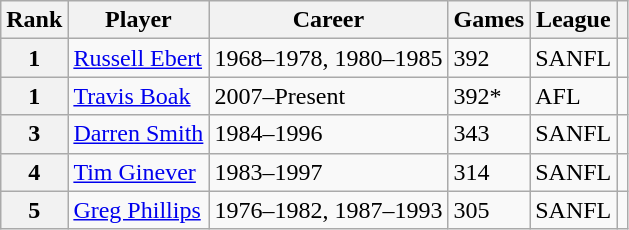<table class="wikitable">
<tr>
<th>Rank</th>
<th>Player</th>
<th>Career</th>
<th>Games</th>
<th>League</th>
<th></th>
</tr>
<tr>
<th>1</th>
<td><a href='#'>Russell Ebert</a></td>
<td>1968–1978, 1980–1985</td>
<td>392</td>
<td>SANFL</td>
<td></td>
</tr>
<tr>
<th>1</th>
<td><a href='#'>Travis Boak</a></td>
<td>2007–Present</td>
<td>392*</td>
<td>AFL</td>
<td></td>
</tr>
<tr>
<th>3</th>
<td><a href='#'>Darren Smith</a></td>
<td>1984–1996</td>
<td>343</td>
<td>SANFL</td>
<td></td>
</tr>
<tr>
<th>4</th>
<td><a href='#'>Tim Ginever</a></td>
<td>1983–1997</td>
<td>314</td>
<td>SANFL</td>
<td></td>
</tr>
<tr>
<th>5</th>
<td><a href='#'>Greg Phillips</a></td>
<td>1976–1982, 1987–1993</td>
<td>305</td>
<td>SANFL</td>
<td></td>
</tr>
</table>
